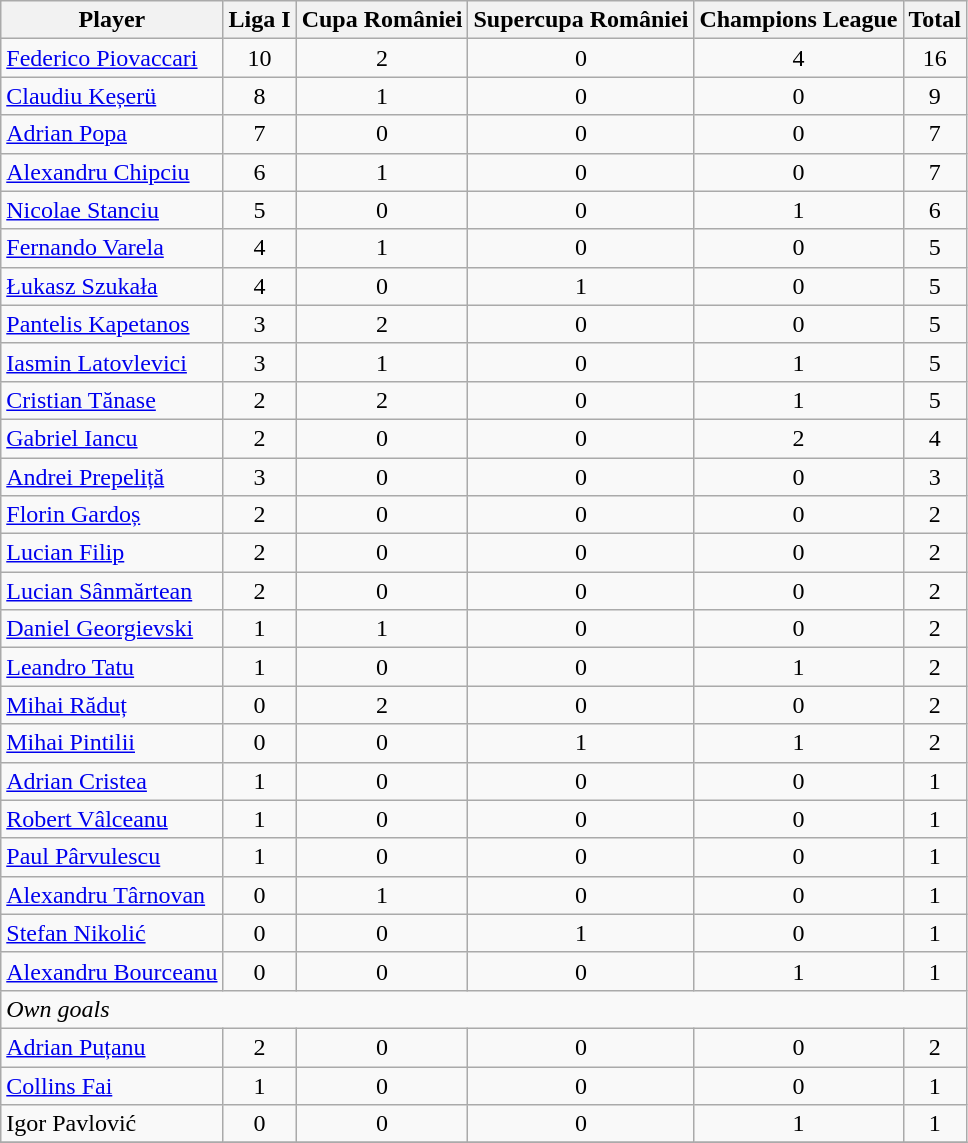<table class="wikitable sortable">
<tr>
<th>Player</th>
<th>Liga I</th>
<th>Cupa României</th>
<th>Supercupa României</th>
<th>Champions League</th>
<th>Total</th>
</tr>
<tr>
<td style="text-align:left;"> <a href='#'>Federico Piovaccari</a></td>
<td align=center>10</td>
<td align=center>2</td>
<td align=center>0</td>
<td align=center>4</td>
<td align=center>16</td>
</tr>
<tr>
<td style="text-align:left;"> <a href='#'>Claudiu Keșerü</a></td>
<td align=center>8</td>
<td align=center>1</td>
<td align=center>0</td>
<td align=center>0</td>
<td align=center>9</td>
</tr>
<tr>
<td style="text-align:left;"> <a href='#'>Adrian Popa</a></td>
<td align=center>7</td>
<td align=center>0</td>
<td align=center>0</td>
<td align=center>0</td>
<td align=center>7</td>
</tr>
<tr>
<td style="text-align:left;"> <a href='#'>Alexandru Chipciu</a></td>
<td align=center>6</td>
<td align=center>1</td>
<td align=center>0</td>
<td align=center>0</td>
<td align=center>7</td>
</tr>
<tr>
<td style="text-align:left;"> <a href='#'>Nicolae Stanciu</a></td>
<td align=center>5</td>
<td align=center>0</td>
<td align=center>0</td>
<td align=center>1</td>
<td align=center>6</td>
</tr>
<tr>
<td style="text-align:left;"> <a href='#'>Fernando Varela</a></td>
<td align=center>4</td>
<td align=center>1</td>
<td align=center>0</td>
<td align=center>0</td>
<td align=center>5</td>
</tr>
<tr>
<td style="text-align:left;"> <a href='#'>Łukasz Szukała</a></td>
<td align=center>4</td>
<td align=center>0</td>
<td align=center>1</td>
<td align=center>0</td>
<td align=center>5</td>
</tr>
<tr>
<td style="text-align:left;"> <a href='#'>Pantelis Kapetanos</a></td>
<td align=center>3</td>
<td align=center>2</td>
<td align=center>0</td>
<td align=center>0</td>
<td align=center>5</td>
</tr>
<tr>
<td style="text-align:left;"> <a href='#'>Iasmin Latovlevici</a></td>
<td align=center>3</td>
<td align=center>1</td>
<td align=center>0</td>
<td align=center>1</td>
<td align=center>5</td>
</tr>
<tr>
<td style="text-align:left;"> <a href='#'>Cristian Tănase</a></td>
<td align=center>2</td>
<td align=center>2</td>
<td align=center>0</td>
<td align=center>1</td>
<td align=center>5</td>
</tr>
<tr>
<td style="text-align:left;"> <a href='#'>Gabriel Iancu</a></td>
<td align=center>2</td>
<td align=center>0</td>
<td align=center>0</td>
<td align=center>2</td>
<td align=center>4</td>
</tr>
<tr>
<td style="text-align:left;"> <a href='#'>Andrei Prepeliță</a></td>
<td align=center>3</td>
<td align=center>0</td>
<td align=center>0</td>
<td align=center>0</td>
<td align=center>3</td>
</tr>
<tr>
<td style="text-align:left;"> <a href='#'>Florin Gardoș</a></td>
<td align=center>2</td>
<td align=center>0</td>
<td align=center>0</td>
<td align=center>0</td>
<td align=center>2</td>
</tr>
<tr>
<td style="text-align:left;"> <a href='#'>Lucian Filip</a></td>
<td align=center>2</td>
<td align=center>0</td>
<td align=center>0</td>
<td align=center>0</td>
<td align=center>2</td>
</tr>
<tr>
<td style="text-align:left;"> <a href='#'>Lucian Sânmărtean</a></td>
<td align=center>2</td>
<td align=center>0</td>
<td align=center>0</td>
<td align=center>0</td>
<td align=center>2</td>
</tr>
<tr>
<td style="text-align:left;"> <a href='#'>Daniel Georgievski</a></td>
<td align=center>1</td>
<td align=center>1</td>
<td align=center>0</td>
<td align=center>0</td>
<td align=center>2</td>
</tr>
<tr>
<td style="text-align:left;"> <a href='#'>Leandro Tatu</a></td>
<td align=center>1</td>
<td align=center>0</td>
<td align=center>0</td>
<td align=center>1</td>
<td align=center>2</td>
</tr>
<tr>
<td style="text-align:left;"> <a href='#'>Mihai Răduț</a></td>
<td align=center>0</td>
<td align=center>2</td>
<td align=center>0</td>
<td align=center>0</td>
<td align=center>2</td>
</tr>
<tr>
<td style="text-align:left;"> <a href='#'>Mihai Pintilii</a></td>
<td align=center>0</td>
<td align=center>0</td>
<td align=center>1</td>
<td align=center>1</td>
<td align=center>2</td>
</tr>
<tr>
<td style="text-align:left;"> <a href='#'>Adrian Cristea</a></td>
<td align=center>1</td>
<td align=center>0</td>
<td align=center>0</td>
<td align=center>0</td>
<td align=center>1</td>
</tr>
<tr>
<td style="text-align:left;"> <a href='#'>Robert Vâlceanu</a></td>
<td align=center>1</td>
<td align=center>0</td>
<td align=center>0</td>
<td align=center>0</td>
<td align=center>1</td>
</tr>
<tr>
<td style="text-align:left;"> <a href='#'>Paul Pârvulescu</a></td>
<td align=center>1</td>
<td align=center>0</td>
<td align=center>0</td>
<td align=center>0</td>
<td align=center>1</td>
</tr>
<tr>
<td style="text-align:left;"> <a href='#'>Alexandru Târnovan</a></td>
<td align=center>0</td>
<td align=center>1</td>
<td align=center>0</td>
<td align=center>0</td>
<td align=center>1</td>
</tr>
<tr>
<td style="text-align:left;"> <a href='#'>Stefan Nikolić</a></td>
<td align=center>0</td>
<td align=center>0</td>
<td align=center>1</td>
<td align=center>0</td>
<td align=center>1</td>
</tr>
<tr>
<td style="text-align:left;"> <a href='#'>Alexandru Bourceanu</a></td>
<td align=center>0</td>
<td align=center>0</td>
<td align=center>0</td>
<td align=center>1</td>
<td align=center>1</td>
</tr>
<tr>
<td colspan="8"><em>Own goals</em></td>
</tr>
<tr>
<td style="text-align:left;"> <a href='#'>Adrian Puțanu</a></td>
<td align=center>2</td>
<td align=center>0</td>
<td align=center>0</td>
<td align=center>0</td>
<td align=center>2</td>
</tr>
<tr>
<td style="text-align:left;"> <a href='#'>Collins Fai</a></td>
<td align=center>1</td>
<td align=center>0</td>
<td align=center>0</td>
<td align=center>0</td>
<td align=center>1</td>
</tr>
<tr>
<td style="text-align:left;"> Igor Pavlović</td>
<td align=center>0</td>
<td align=center>0</td>
<td align=center>0</td>
<td align=center>1</td>
<td align=center>1</td>
</tr>
<tr>
</tr>
</table>
